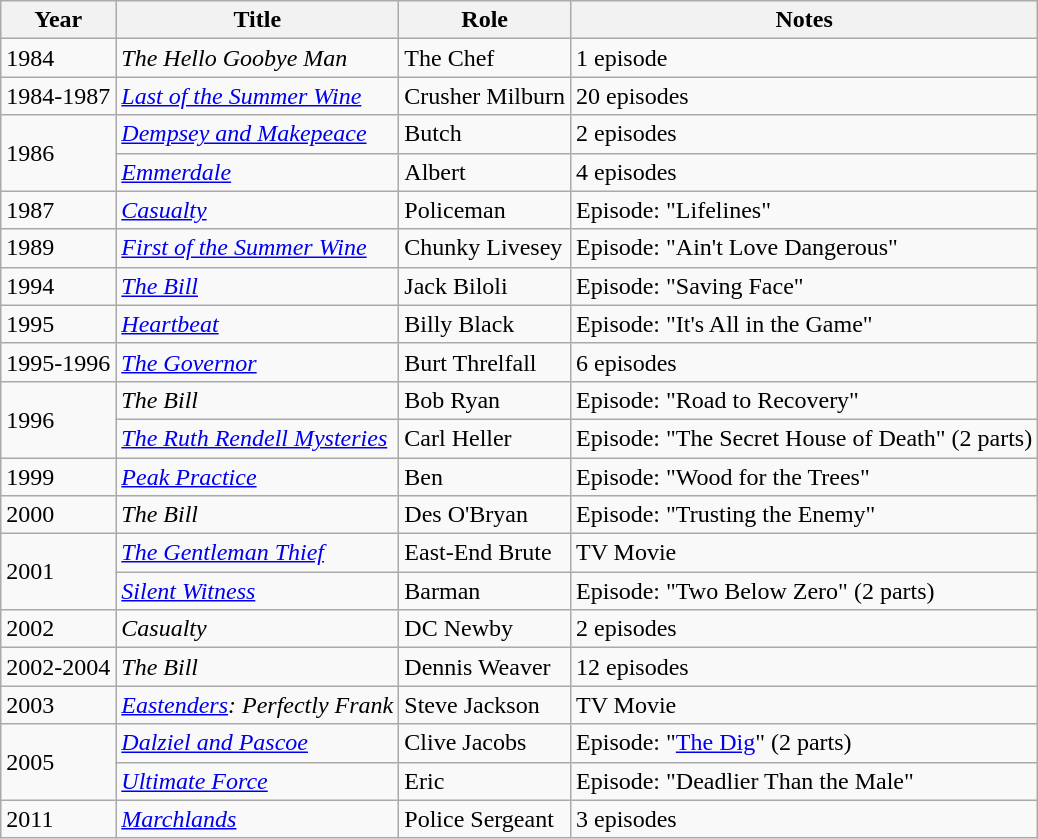<table class="wikitable">
<tr>
<th>Year</th>
<th>Title</th>
<th>Role</th>
<th>Notes</th>
</tr>
<tr>
<td>1984</td>
<td><em>The Hello Goobye Man</em></td>
<td>The Chef</td>
<td>1 episode</td>
</tr>
<tr>
<td>1984-1987</td>
<td><em><a href='#'>Last of the Summer Wine</a></em></td>
<td>Crusher Milburn</td>
<td>20 episodes</td>
</tr>
<tr>
<td rowspan="2">1986</td>
<td><em><a href='#'>Dempsey and Makepeace</a></em></td>
<td>Butch</td>
<td>2 episodes</td>
</tr>
<tr>
<td><em><a href='#'>Emmerdale</a></em></td>
<td>Albert</td>
<td>4 episodes</td>
</tr>
<tr>
<td>1987</td>
<td><em><a href='#'>Casualty</a></em></td>
<td>Policeman</td>
<td>Episode: "Lifelines"</td>
</tr>
<tr>
<td>1989</td>
<td><em><a href='#'>First of the Summer Wine</a></em></td>
<td>Chunky Livesey</td>
<td>Episode: "Ain't Love Dangerous"</td>
</tr>
<tr>
<td>1994</td>
<td><em><a href='#'>The Bill</a></em></td>
<td>Jack Biloli</td>
<td>Episode: "Saving Face"</td>
</tr>
<tr>
<td>1995</td>
<td><em><a href='#'>Heartbeat</a></em></td>
<td>Billy Black</td>
<td>Episode: "It's All in the Game"</td>
</tr>
<tr>
<td>1995-1996</td>
<td><em><a href='#'>The Governor</a></em></td>
<td>Burt Threlfall</td>
<td>6 episodes</td>
</tr>
<tr>
<td rowspan="2">1996</td>
<td><em>The Bill</em></td>
<td>Bob Ryan</td>
<td>Episode: "Road to Recovery"</td>
</tr>
<tr>
<td><em><a href='#'>The Ruth Rendell Mysteries</a></em></td>
<td>Carl Heller</td>
<td>Episode: "The Secret House of Death" (2 parts)</td>
</tr>
<tr>
<td>1999</td>
<td><em><a href='#'>Peak Practice</a></em></td>
<td>Ben</td>
<td>Episode: "Wood for the Trees"</td>
</tr>
<tr>
<td>2000</td>
<td><em>The Bill</em></td>
<td>Des O'Bryan</td>
<td>Episode: "Trusting the Enemy"</td>
</tr>
<tr>
<td rowspan="2">2001</td>
<td><a href='#'><em>The Gentleman Thief</em></a></td>
<td>East-End Brute</td>
<td>TV Movie</td>
</tr>
<tr>
<td><em><a href='#'>Silent Witness</a></em></td>
<td>Barman</td>
<td>Episode: "Two Below Zero" (2 parts)</td>
</tr>
<tr>
<td>2002</td>
<td><em>Casualty</em></td>
<td>DC Newby</td>
<td>2 episodes</td>
</tr>
<tr>
<td>2002-2004</td>
<td><em>The Bill</em></td>
<td>Dennis Weaver</td>
<td>12 episodes</td>
</tr>
<tr>
<td>2003</td>
<td><em><a href='#'>Eastenders</a>: Perfectly Frank</em></td>
<td>Steve Jackson</td>
<td>TV Movie</td>
</tr>
<tr>
<td rowspan="2">2005</td>
<td><em><a href='#'>Dalziel and Pascoe</a></em></td>
<td>Clive Jacobs</td>
<td>Episode: "<a href='#'>The Dig</a>" (2 parts)</td>
</tr>
<tr>
<td><em><a href='#'>Ultimate Force</a></em></td>
<td>Eric</td>
<td>Episode: "Deadlier Than the Male"</td>
</tr>
<tr>
<td>2011</td>
<td><em><a href='#'>Marchlands</a></em></td>
<td>Police Sergeant</td>
<td>3 episodes</td>
</tr>
</table>
